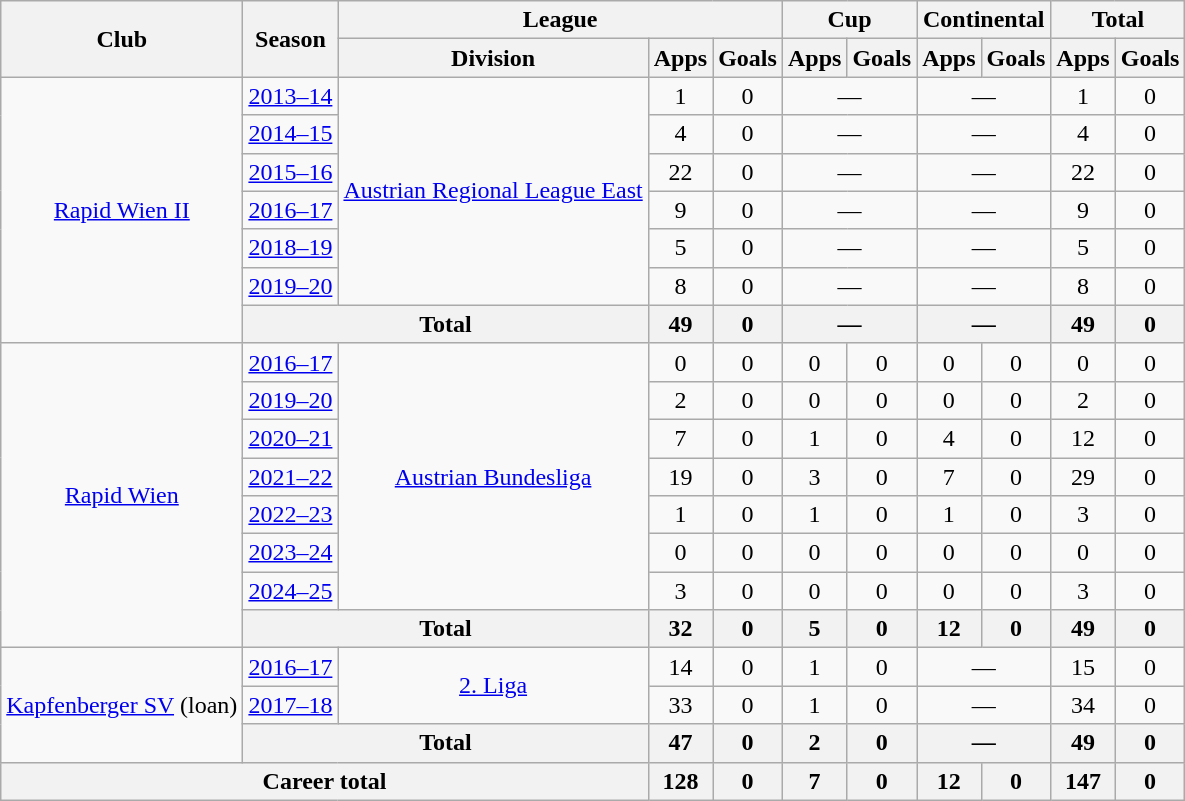<table class="wikitable" style="text-align: center">
<tr>
<th rowspan="2">Club</th>
<th rowspan="2">Season</th>
<th colspan="3">League</th>
<th colspan="2">Cup</th>
<th colspan="2">Continental</th>
<th colspan="2">Total</th>
</tr>
<tr>
<th>Division</th>
<th>Apps</th>
<th>Goals</th>
<th>Apps</th>
<th>Goals</th>
<th>Apps</th>
<th>Goals</th>
<th>Apps</th>
<th>Goals</th>
</tr>
<tr>
<td rowspan="7"><a href='#'>Rapid Wien II</a></td>
<td><a href='#'>2013–14</a></td>
<td rowspan="6"><a href='#'>Austrian Regional League East</a></td>
<td>1</td>
<td>0</td>
<td colspan="2">—</td>
<td colspan="2">—</td>
<td>1</td>
<td>0</td>
</tr>
<tr>
<td><a href='#'>2014–15</a></td>
<td>4</td>
<td>0</td>
<td colspan="2">—</td>
<td colspan="2">—</td>
<td>4</td>
<td>0</td>
</tr>
<tr>
<td><a href='#'>2015–16</a></td>
<td>22</td>
<td>0</td>
<td colspan="2">—</td>
<td colspan="2">—</td>
<td>22</td>
<td>0</td>
</tr>
<tr>
<td><a href='#'>2016–17</a></td>
<td>9</td>
<td>0</td>
<td colspan="2">—</td>
<td colspan="2">—</td>
<td>9</td>
<td>0</td>
</tr>
<tr>
<td><a href='#'>2018–19</a></td>
<td>5</td>
<td>0</td>
<td colspan="2">—</td>
<td colspan="2">—</td>
<td>5</td>
<td>0</td>
</tr>
<tr>
<td><a href='#'>2019–20</a></td>
<td>8</td>
<td>0</td>
<td colspan="2">—</td>
<td colspan="2">—</td>
<td>8</td>
<td>0</td>
</tr>
<tr>
<th colspan="2">Total</th>
<th>49</th>
<th>0</th>
<th colspan="2">—</th>
<th colspan="2">—</th>
<th>49</th>
<th>0</th>
</tr>
<tr>
<td rowspan="8"><a href='#'>Rapid Wien</a></td>
<td><a href='#'>2016–17</a></td>
<td rowspan="7"><a href='#'>Austrian Bundesliga</a></td>
<td>0</td>
<td>0</td>
<td>0</td>
<td>0</td>
<td>0</td>
<td>0</td>
<td>0</td>
<td>0</td>
</tr>
<tr>
<td><a href='#'>2019–20</a></td>
<td>2</td>
<td>0</td>
<td>0</td>
<td>0</td>
<td>0</td>
<td>0</td>
<td>2</td>
<td>0</td>
</tr>
<tr>
<td><a href='#'>2020–21</a></td>
<td>7</td>
<td>0</td>
<td>1</td>
<td>0</td>
<td>4</td>
<td>0</td>
<td>12</td>
<td>0</td>
</tr>
<tr>
<td><a href='#'>2021–22</a></td>
<td>19</td>
<td>0</td>
<td>3</td>
<td>0</td>
<td>7</td>
<td>0</td>
<td>29</td>
<td>0</td>
</tr>
<tr>
<td><a href='#'>2022–23</a></td>
<td>1</td>
<td>0</td>
<td>1</td>
<td>0</td>
<td>1</td>
<td>0</td>
<td>3</td>
<td>0</td>
</tr>
<tr>
<td><a href='#'>2023–24</a></td>
<td>0</td>
<td>0</td>
<td>0</td>
<td>0</td>
<td>0</td>
<td>0</td>
<td>0</td>
<td>0</td>
</tr>
<tr>
<td><a href='#'>2024–25</a></td>
<td>3</td>
<td>0</td>
<td>0</td>
<td>0</td>
<td>0</td>
<td>0</td>
<td>3</td>
<td>0</td>
</tr>
<tr>
<th colspan="2">Total</th>
<th>32</th>
<th>0</th>
<th>5</th>
<th>0</th>
<th>12</th>
<th>0</th>
<th>49</th>
<th>0</th>
</tr>
<tr>
<td rowspan="3"><a href='#'>Kapfenberger SV</a> (loan)</td>
<td><a href='#'>2016–17</a></td>
<td rowspan="2"><a href='#'>2. Liga</a></td>
<td>14</td>
<td>0</td>
<td>1</td>
<td>0</td>
<td colspan="2">—</td>
<td>15</td>
<td>0</td>
</tr>
<tr>
<td><a href='#'>2017–18</a></td>
<td>33</td>
<td>0</td>
<td>1</td>
<td>0</td>
<td colspan="2">—</td>
<td>34</td>
<td>0</td>
</tr>
<tr>
<th colspan="2">Total</th>
<th>47</th>
<th>0</th>
<th>2</th>
<th>0</th>
<th colspan="2">—</th>
<th>49</th>
<th>0</th>
</tr>
<tr>
<th colspan="3">Career total</th>
<th>128</th>
<th>0</th>
<th>7</th>
<th>0</th>
<th>12</th>
<th>0</th>
<th>147</th>
<th>0</th>
</tr>
</table>
